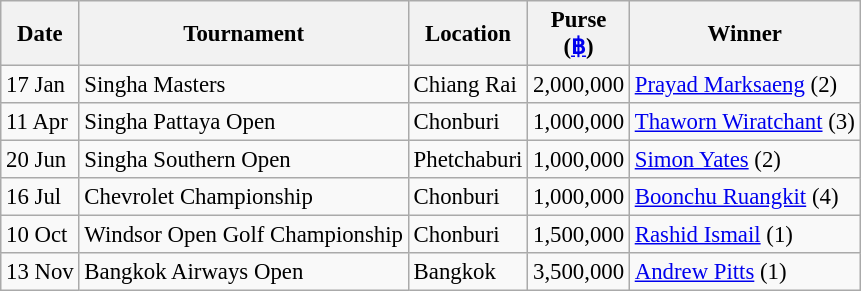<table class="wikitable" style="font-size:95%">
<tr>
<th>Date</th>
<th>Tournament</th>
<th>Location</th>
<th>Purse<br>(<a href='#'>฿</a>)</th>
<th>Winner</th>
</tr>
<tr>
<td>17 Jan</td>
<td>Singha Masters</td>
<td>Chiang Rai</td>
<td align=right>2,000,000</td>
<td> <a href='#'>Prayad Marksaeng</a> (2)</td>
</tr>
<tr>
<td>11 Apr</td>
<td>Singha Pattaya Open</td>
<td>Chonburi</td>
<td align=right>1,000,000</td>
<td> <a href='#'>Thaworn Wiratchant</a> (3)</td>
</tr>
<tr>
<td>20 Jun</td>
<td>Singha Southern Open</td>
<td>Phetchaburi</td>
<td align=right>1,000,000</td>
<td> <a href='#'>Simon Yates</a> (2)</td>
</tr>
<tr>
<td>16 Jul</td>
<td>Chevrolet Championship</td>
<td>Chonburi</td>
<td align=right>1,000,000</td>
<td> <a href='#'>Boonchu Ruangkit</a> (4)</td>
</tr>
<tr>
<td>10 Oct</td>
<td>Windsor Open Golf Championship</td>
<td>Chonburi</td>
<td align=right>1,500,000</td>
<td> <a href='#'>Rashid Ismail</a> (1)</td>
</tr>
<tr>
<td>13 Nov</td>
<td>Bangkok Airways Open</td>
<td>Bangkok</td>
<td align=right>3,500,000</td>
<td> <a href='#'>Andrew Pitts</a> (1)</td>
</tr>
</table>
